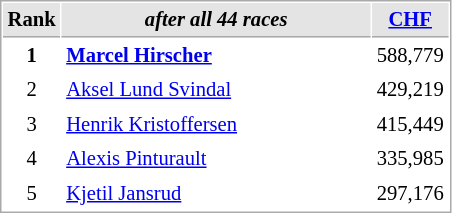<table cellspacing="1" cellpadding="3" style="border:1px solid #aaa; font-size:86%;">
<tr style="background:#e4e4e4;">
<th style="border-bottom:1px solid #aaa; width:10px;">Rank</th>
<th style="border-bottom:1px solid #aaa; width:200px; white-space:nowrap;"><em>after all 44 races</em> </th>
<th style="border-bottom:1px solid #aaa; width:40px;"><a href='#'>CHF</a></th>
</tr>
<tr>
<td style="text-align:center;"><strong>1</strong></td>
<td> <strong><a href='#'>Marcel Hirscher</a> </strong></td>
<td align="right">588,779</td>
</tr>
<tr>
<td style="text-align:center;">2</td>
<td> <a href='#'>Aksel Lund Svindal</a></td>
<td align="right">429,219</td>
</tr>
<tr>
<td style="text-align:center;">3</td>
<td style="white-space: nowrap"> <a href='#'>Henrik Kristoffersen</a></td>
<td align="right">415,449</td>
</tr>
<tr>
<td style="text-align:center;">4</td>
<td> <a href='#'>Alexis Pinturault</a></td>
<td align="right">335,985</td>
</tr>
<tr>
<td style="text-align:center;">5</td>
<td> <a href='#'>Kjetil Jansrud</a></td>
<td align="right">297,176</td>
</tr>
</table>
